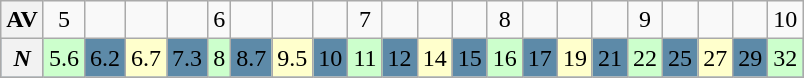<table class="wikitable" style="text-align:center">
<tr>
<th scope="row">AV</th>
<td>5</td>
<td></td>
<td></td>
<td></td>
<td>6</td>
<td></td>
<td></td>
<td></td>
<td>7</td>
<td></td>
<td></td>
<td></td>
<td>8</td>
<td></td>
<td></td>
<td></td>
<td>9</td>
<td></td>
<td></td>
<td></td>
<td>10</td>
</tr>
<tr bgcolor="#5D8AA8">
<th scope="row"><em>N</em></th>
<td style="background:#CCFFCC;">5.6</td>
<td>6.2</td>
<td style="background:#FFFFCC;">6.7</td>
<td>7.3</td>
<td style="background:#CCFFCC;">8</td>
<td>8.7</td>
<td style="background:#FFFFCC;">9.5</td>
<td>10</td>
<td style="background:#CCFFCC;">11</td>
<td>12</td>
<td style="background:#FFFFCC;">14</td>
<td>15</td>
<td style="background:#CCFFCC;">16</td>
<td>17</td>
<td style="background:#FFFFCC;">19</td>
<td>21</td>
<td style="background:#CCFFCC;">22</td>
<td>25</td>
<td style="background:#FFFFCC;">27</td>
<td>29</td>
<td style="background:#CCFFCC;">32</td>
</tr>
</table>
